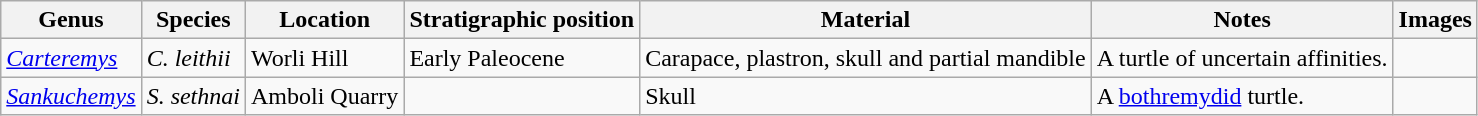<table class="wikitable" align="center">
<tr>
<th>Genus</th>
<th>Species</th>
<th>Location</th>
<th>Stratigraphic position</th>
<th>Material</th>
<th>Notes</th>
<th>Images</th>
</tr>
<tr>
<td><em><a href='#'>Carteremys</a></em></td>
<td><em>C. leithii</em></td>
<td>Worli Hill</td>
<td>Early Paleocene</td>
<td>Carapace, plastron, skull and partial mandible</td>
<td>A turtle of uncertain affinities.</td>
<td></td>
</tr>
<tr>
<td><em><a href='#'>Sankuchemys</a></em></td>
<td><em>S. sethnai</em></td>
<td>Amboli Quarry</td>
<td></td>
<td>Skull</td>
<td>A <a href='#'>bothremydid</a> turtle.</td>
<td></td>
</tr>
</table>
